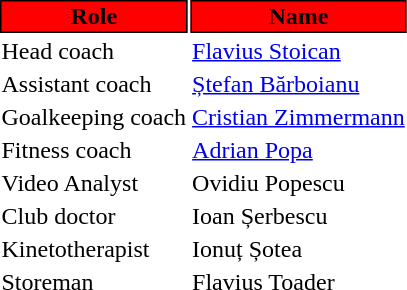<table class="toccolours">
<tr>
<th style="background:#FF0000;color:#000000;border:1px solid #000000;">Role</th>
<th style="background:#FF0000;color:#000000;border:1px solid #000000;">Name</th>
</tr>
<tr>
<td>Head coach</td>
<td> <a href='#'>Flavius Stoican</a></td>
</tr>
<tr>
<td>Assistant coach</td>
<td> <a href='#'>Ștefan Bărboianu</a></td>
</tr>
<tr>
<td>Goalkeeping coach</td>
<td> <a href='#'>Cristian Zimmermann</a></td>
</tr>
<tr>
<td>Fitness coach</td>
<td> <a href='#'>Adrian Popa</a></td>
</tr>
<tr>
<td>Video Analyst</td>
<td> Ovidiu Popescu</td>
</tr>
<tr>
<td>Club doctor</td>
<td> Ioan Șerbescu</td>
</tr>
<tr>
<td>Kinetotherapist</td>
<td> Ionuț Șotea</td>
</tr>
<tr>
<td>Storeman</td>
<td> Flavius Toader</td>
</tr>
</table>
